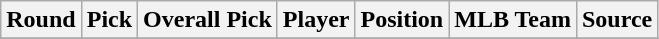<table class="wikitable">
<tr>
<th style=>Round</th>
<th style=>Pick</th>
<th style=>Overall Pick</th>
<th style=>Player</th>
<th style=>Position</th>
<th style=>MLB Team</th>
<th style=>Source</th>
</tr>
<tr align="center">
</tr>
</table>
